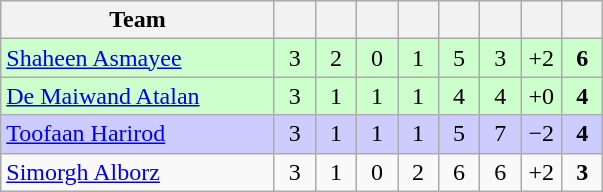<table class="wikitable" style="text-align: center">
<tr>
<th width=175>Team</th>
<th width=20></th>
<th width=20></th>
<th width=20></th>
<th width=20></th>
<th width=20></th>
<th width=20></th>
<th width=20></th>
<th width=20></th>
</tr>
<tr style="background:#cfc;">
<td align=left><a href='#'>Shaheen Asmayee</a></td>
<td>3</td>
<td>2</td>
<td>0</td>
<td>1</td>
<td>5</td>
<td>3</td>
<td>+2</td>
<td><strong>6</strong></td>
</tr>
<tr style="background:#cfc;">
<td align=left><a href='#'>De Maiwand Atalan</a></td>
<td>3</td>
<td>1</td>
<td>1</td>
<td>1</td>
<td>4</td>
<td>4</td>
<td>+0</td>
<td><strong>4</strong></td>
</tr>
<tr style="background:#ccf;">
<td align=left><a href='#'>Toofaan Harirod</a></td>
<td>3</td>
<td>1</td>
<td>1</td>
<td>1</td>
<td>5</td>
<td>7</td>
<td>−2</td>
<td><strong>4</strong></td>
</tr>
<tr>
<td align=left><a href='#'>Simorgh Alborz</a></td>
<td>3</td>
<td>1</td>
<td>0</td>
<td>2</td>
<td>6</td>
<td>6</td>
<td>+2</td>
<td><strong>3</strong></td>
</tr>
</table>
